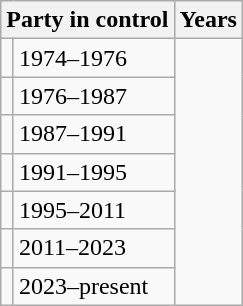<table class="wikitable">
<tr>
<th colspan="2">Party in control</th>
<th>Years</th>
</tr>
<tr>
<td></td>
<td>1974–1976</td>
</tr>
<tr>
<td></td>
<td>1976–1987</td>
</tr>
<tr>
<td></td>
<td>1987–1991</td>
</tr>
<tr>
<td></td>
<td>1991–1995</td>
</tr>
<tr>
<td></td>
<td>1995–2011</td>
</tr>
<tr>
<td></td>
<td>2011–2023</td>
</tr>
<tr>
<td></td>
<td>2023–present</td>
</tr>
</table>
